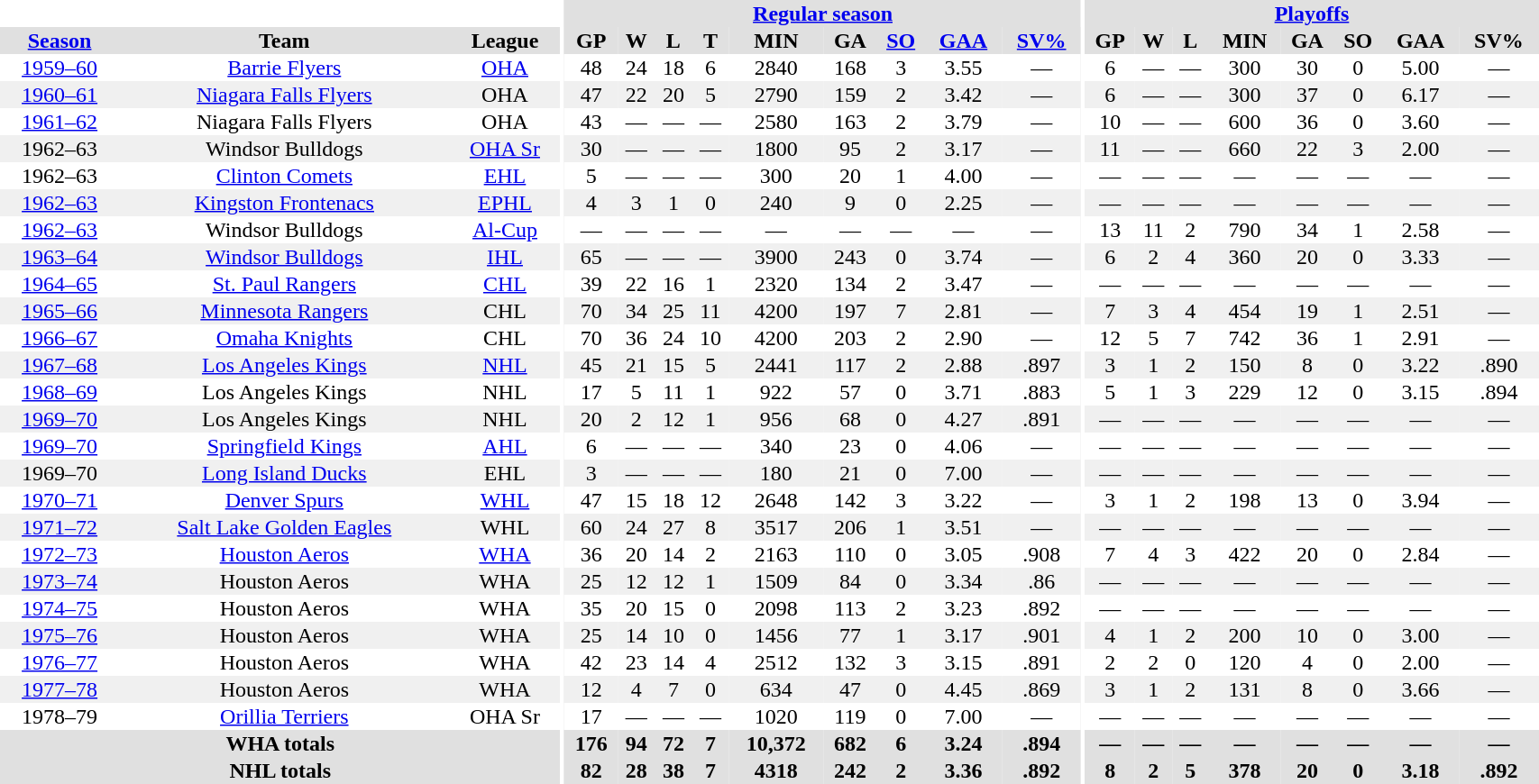<table border="0" cellpadding="1" cellspacing="0" style="width:90%; text-align:center;">
<tr bgcolor="#e0e0e0">
<th colspan="3" bgcolor="#ffffff"></th>
<th rowspan="99" bgcolor="#ffffff"></th>
<th colspan="9" bgcolor="#e0e0e0"><a href='#'>Regular season</a></th>
<th rowspan="99" bgcolor="#ffffff"></th>
<th colspan="8" bgcolor="#e0e0e0"><a href='#'>Playoffs</a></th>
</tr>
<tr bgcolor="#e0e0e0">
<th><a href='#'>Season</a></th>
<th>Team</th>
<th>League</th>
<th>GP</th>
<th>W</th>
<th>L</th>
<th>T</th>
<th>MIN</th>
<th>GA</th>
<th><a href='#'>SO</a></th>
<th><a href='#'>GAA</a></th>
<th><a href='#'>SV%</a></th>
<th>GP</th>
<th>W</th>
<th>L</th>
<th>MIN</th>
<th>GA</th>
<th>SO</th>
<th>GAA</th>
<th>SV%</th>
</tr>
<tr>
<td><a href='#'>1959–60</a></td>
<td><a href='#'>Barrie Flyers</a></td>
<td><a href='#'>OHA</a></td>
<td>48</td>
<td>24</td>
<td>18</td>
<td>6</td>
<td>2840</td>
<td>168</td>
<td>3</td>
<td>3.55</td>
<td>—</td>
<td>6</td>
<td>—</td>
<td>—</td>
<td>300</td>
<td>30</td>
<td>0</td>
<td>5.00</td>
<td>—</td>
</tr>
<tr bgcolor="#f0f0f0">
<td><a href='#'>1960–61</a></td>
<td><a href='#'>Niagara Falls Flyers</a></td>
<td>OHA</td>
<td>47</td>
<td>22</td>
<td>20</td>
<td>5</td>
<td>2790</td>
<td>159</td>
<td>2</td>
<td>3.42</td>
<td>—</td>
<td>6</td>
<td>—</td>
<td>—</td>
<td>300</td>
<td>37</td>
<td>0</td>
<td>6.17</td>
<td>—</td>
</tr>
<tr>
<td><a href='#'>1961–62</a></td>
<td>Niagara Falls Flyers</td>
<td>OHA</td>
<td>43</td>
<td>—</td>
<td>—</td>
<td>—</td>
<td>2580</td>
<td>163</td>
<td>2</td>
<td>3.79</td>
<td>—</td>
<td>10</td>
<td>—</td>
<td>—</td>
<td>600</td>
<td>36</td>
<td>0</td>
<td>3.60</td>
<td>—</td>
</tr>
<tr bgcolor="#f0f0f0">
<td>1962–63</td>
<td>Windsor Bulldogs</td>
<td><a href='#'>OHA Sr</a></td>
<td>30</td>
<td>—</td>
<td>—</td>
<td>—</td>
<td>1800</td>
<td>95</td>
<td>2</td>
<td>3.17</td>
<td>—</td>
<td>11</td>
<td>—</td>
<td>—</td>
<td>660</td>
<td>22</td>
<td>3</td>
<td>2.00</td>
<td>—</td>
</tr>
<tr>
<td>1962–63</td>
<td><a href='#'>Clinton Comets</a></td>
<td><a href='#'>EHL</a></td>
<td>5</td>
<td>—</td>
<td>—</td>
<td>—</td>
<td>300</td>
<td>20</td>
<td>1</td>
<td>4.00</td>
<td>—</td>
<td>—</td>
<td>—</td>
<td>—</td>
<td>—</td>
<td>—</td>
<td>—</td>
<td>—</td>
<td>—</td>
</tr>
<tr bgcolor="#f0f0f0">
<td><a href='#'>1962–63</a></td>
<td><a href='#'>Kingston Frontenacs</a></td>
<td><a href='#'>EPHL</a></td>
<td>4</td>
<td>3</td>
<td>1</td>
<td>0</td>
<td>240</td>
<td>9</td>
<td>0</td>
<td>2.25</td>
<td>—</td>
<td>—</td>
<td>—</td>
<td>—</td>
<td>—</td>
<td>—</td>
<td>—</td>
<td>—</td>
<td>—</td>
</tr>
<tr>
<td><a href='#'>1962–63</a></td>
<td>Windsor Bulldogs</td>
<td><a href='#'>Al-Cup</a></td>
<td>—</td>
<td>—</td>
<td>—</td>
<td>—</td>
<td>—</td>
<td>—</td>
<td>—</td>
<td>—</td>
<td>—</td>
<td>13</td>
<td>11</td>
<td>2</td>
<td>790</td>
<td>34</td>
<td>1</td>
<td>2.58</td>
<td>—</td>
</tr>
<tr bgcolor="#f0f0f0">
<td><a href='#'>1963–64</a></td>
<td><a href='#'>Windsor Bulldogs</a></td>
<td><a href='#'>IHL</a></td>
<td>65</td>
<td>—</td>
<td>—</td>
<td>—</td>
<td>3900</td>
<td>243</td>
<td>0</td>
<td>3.74</td>
<td>—</td>
<td>6</td>
<td>2</td>
<td>4</td>
<td>360</td>
<td>20</td>
<td>0</td>
<td>3.33</td>
<td>—</td>
</tr>
<tr>
<td><a href='#'>1964–65</a></td>
<td><a href='#'>St. Paul Rangers</a></td>
<td><a href='#'>CHL</a></td>
<td>39</td>
<td>22</td>
<td>16</td>
<td>1</td>
<td>2320</td>
<td>134</td>
<td>2</td>
<td>3.47</td>
<td>—</td>
<td>—</td>
<td>—</td>
<td>—</td>
<td>—</td>
<td>—</td>
<td>—</td>
<td>—</td>
<td>—</td>
</tr>
<tr bgcolor="#f0f0f0">
<td><a href='#'>1965–66</a></td>
<td><a href='#'>Minnesota Rangers</a></td>
<td>CHL</td>
<td>70</td>
<td>34</td>
<td>25</td>
<td>11</td>
<td>4200</td>
<td>197</td>
<td>7</td>
<td>2.81</td>
<td>—</td>
<td>7</td>
<td>3</td>
<td>4</td>
<td>454</td>
<td>19</td>
<td>1</td>
<td>2.51</td>
<td>—</td>
</tr>
<tr>
<td><a href='#'>1966–67</a></td>
<td><a href='#'>Omaha Knights</a></td>
<td>CHL</td>
<td>70</td>
<td>36</td>
<td>24</td>
<td>10</td>
<td>4200</td>
<td>203</td>
<td>2</td>
<td>2.90</td>
<td>—</td>
<td>12</td>
<td>5</td>
<td>7</td>
<td>742</td>
<td>36</td>
<td>1</td>
<td>2.91</td>
<td>—</td>
</tr>
<tr bgcolor="#f0f0f0">
<td><a href='#'>1967–68</a></td>
<td><a href='#'>Los Angeles Kings</a></td>
<td><a href='#'>NHL</a></td>
<td>45</td>
<td>21</td>
<td>15</td>
<td>5</td>
<td>2441</td>
<td>117</td>
<td>2</td>
<td>2.88</td>
<td>.897</td>
<td>3</td>
<td>1</td>
<td>2</td>
<td>150</td>
<td>8</td>
<td>0</td>
<td>3.22</td>
<td>.890</td>
</tr>
<tr>
<td><a href='#'>1968–69</a></td>
<td>Los Angeles Kings</td>
<td>NHL</td>
<td>17</td>
<td>5</td>
<td>11</td>
<td>1</td>
<td>922</td>
<td>57</td>
<td>0</td>
<td>3.71</td>
<td>.883</td>
<td>5</td>
<td>1</td>
<td>3</td>
<td>229</td>
<td>12</td>
<td>0</td>
<td>3.15</td>
<td>.894</td>
</tr>
<tr bgcolor="#f0f0f0">
<td><a href='#'>1969–70</a></td>
<td>Los Angeles Kings</td>
<td>NHL</td>
<td>20</td>
<td>2</td>
<td>12</td>
<td>1</td>
<td>956</td>
<td>68</td>
<td>0</td>
<td>4.27</td>
<td>.891</td>
<td>—</td>
<td>—</td>
<td>—</td>
<td>—</td>
<td>—</td>
<td>—</td>
<td>—</td>
<td>—</td>
</tr>
<tr>
<td><a href='#'>1969–70</a></td>
<td><a href='#'>Springfield Kings</a></td>
<td><a href='#'>AHL</a></td>
<td>6</td>
<td>—</td>
<td>—</td>
<td>—</td>
<td>340</td>
<td>23</td>
<td>0</td>
<td>4.06</td>
<td>—</td>
<td>—</td>
<td>—</td>
<td>—</td>
<td>—</td>
<td>—</td>
<td>—</td>
<td>—</td>
<td>—</td>
</tr>
<tr bgcolor="#f0f0f0">
<td>1969–70</td>
<td><a href='#'>Long Island Ducks</a></td>
<td>EHL</td>
<td>3</td>
<td>—</td>
<td>—</td>
<td>—</td>
<td>180</td>
<td>21</td>
<td>0</td>
<td>7.00</td>
<td>—</td>
<td>—</td>
<td>—</td>
<td>—</td>
<td>—</td>
<td>—</td>
<td>—</td>
<td>—</td>
<td>—</td>
</tr>
<tr>
<td><a href='#'>1970–71</a></td>
<td><a href='#'>Denver Spurs</a></td>
<td><a href='#'>WHL</a></td>
<td>47</td>
<td>15</td>
<td>18</td>
<td>12</td>
<td>2648</td>
<td>142</td>
<td>3</td>
<td>3.22</td>
<td>—</td>
<td>3</td>
<td>1</td>
<td>2</td>
<td>198</td>
<td>13</td>
<td>0</td>
<td>3.94</td>
<td>—</td>
</tr>
<tr bgcolor="#f0f0f0">
<td><a href='#'>1971–72</a></td>
<td><a href='#'>Salt Lake Golden Eagles</a></td>
<td>WHL</td>
<td>60</td>
<td>24</td>
<td>27</td>
<td>8</td>
<td>3517</td>
<td>206</td>
<td>1</td>
<td>3.51</td>
<td>—</td>
<td>—</td>
<td>—</td>
<td>—</td>
<td>—</td>
<td>—</td>
<td>—</td>
<td>—</td>
<td>—</td>
</tr>
<tr>
<td><a href='#'>1972–73</a></td>
<td><a href='#'>Houston Aeros</a></td>
<td><a href='#'>WHA</a></td>
<td>36</td>
<td>20</td>
<td>14</td>
<td>2</td>
<td>2163</td>
<td>110</td>
<td>0</td>
<td>3.05</td>
<td>.908</td>
<td>7</td>
<td>4</td>
<td>3</td>
<td>422</td>
<td>20</td>
<td>0</td>
<td>2.84</td>
<td>—</td>
</tr>
<tr bgcolor="#f0f0f0">
<td><a href='#'>1973–74</a></td>
<td>Houston Aeros</td>
<td>WHA</td>
<td>25</td>
<td>12</td>
<td>12</td>
<td>1</td>
<td>1509</td>
<td>84</td>
<td>0</td>
<td>3.34</td>
<td>.86</td>
<td>—</td>
<td>—</td>
<td>—</td>
<td>—</td>
<td>—</td>
<td>—</td>
<td>—</td>
<td>—</td>
</tr>
<tr>
<td><a href='#'>1974–75</a></td>
<td>Houston Aeros</td>
<td>WHA</td>
<td>35</td>
<td>20</td>
<td>15</td>
<td>0</td>
<td>2098</td>
<td>113</td>
<td>2</td>
<td>3.23</td>
<td>.892</td>
<td>—</td>
<td>—</td>
<td>—</td>
<td>—</td>
<td>—</td>
<td>—</td>
<td>—</td>
<td>—</td>
</tr>
<tr bgcolor="#f0f0f0">
<td><a href='#'>1975–76</a></td>
<td>Houston Aeros</td>
<td>WHA</td>
<td>25</td>
<td>14</td>
<td>10</td>
<td>0</td>
<td>1456</td>
<td>77</td>
<td>1</td>
<td>3.17</td>
<td>.901</td>
<td>4</td>
<td>1</td>
<td>2</td>
<td>200</td>
<td>10</td>
<td>0</td>
<td>3.00</td>
<td>—</td>
</tr>
<tr>
<td><a href='#'>1976–77</a></td>
<td>Houston Aeros</td>
<td>WHA</td>
<td>42</td>
<td>23</td>
<td>14</td>
<td>4</td>
<td>2512</td>
<td>132</td>
<td>3</td>
<td>3.15</td>
<td>.891</td>
<td>2</td>
<td>2</td>
<td>0</td>
<td>120</td>
<td>4</td>
<td>0</td>
<td>2.00</td>
<td>—</td>
</tr>
<tr bgcolor="#f0f0f0">
<td><a href='#'>1977–78</a></td>
<td>Houston Aeros</td>
<td>WHA</td>
<td>12</td>
<td>4</td>
<td>7</td>
<td>0</td>
<td>634</td>
<td>47</td>
<td>0</td>
<td>4.45</td>
<td>.869</td>
<td>3</td>
<td>1</td>
<td>2</td>
<td>131</td>
<td>8</td>
<td>0</td>
<td>3.66</td>
<td>—</td>
</tr>
<tr>
<td>1978–79</td>
<td><a href='#'>Orillia Terriers</a></td>
<td>OHA Sr</td>
<td>17</td>
<td>—</td>
<td>—</td>
<td>—</td>
<td>1020</td>
<td>119</td>
<td>0</td>
<td>7.00</td>
<td>—</td>
<td>—</td>
<td>—</td>
<td>—</td>
<td>—</td>
<td>—</td>
<td>—</td>
<td>—</td>
<td>—</td>
</tr>
<tr bgcolor="#e0e0e0">
<th colspan=3>WHA totals</th>
<th>176</th>
<th>94</th>
<th>72</th>
<th>7</th>
<th>10,372</th>
<th>682</th>
<th>6</th>
<th>3.24</th>
<th>.894</th>
<th>—</th>
<th>—</th>
<th>—</th>
<th>—</th>
<th>—</th>
<th>—</th>
<th>—</th>
<th>—</th>
</tr>
<tr bgcolor="#e0e0e0">
<th colspan=3>NHL totals</th>
<th>82</th>
<th>28</th>
<th>38</th>
<th>7</th>
<th>4318</th>
<th>242</th>
<th>2</th>
<th>3.36</th>
<th>.892</th>
<th>8</th>
<th>2</th>
<th>5</th>
<th>378</th>
<th>20</th>
<th>0</th>
<th>3.18</th>
<th>.892</th>
</tr>
</table>
